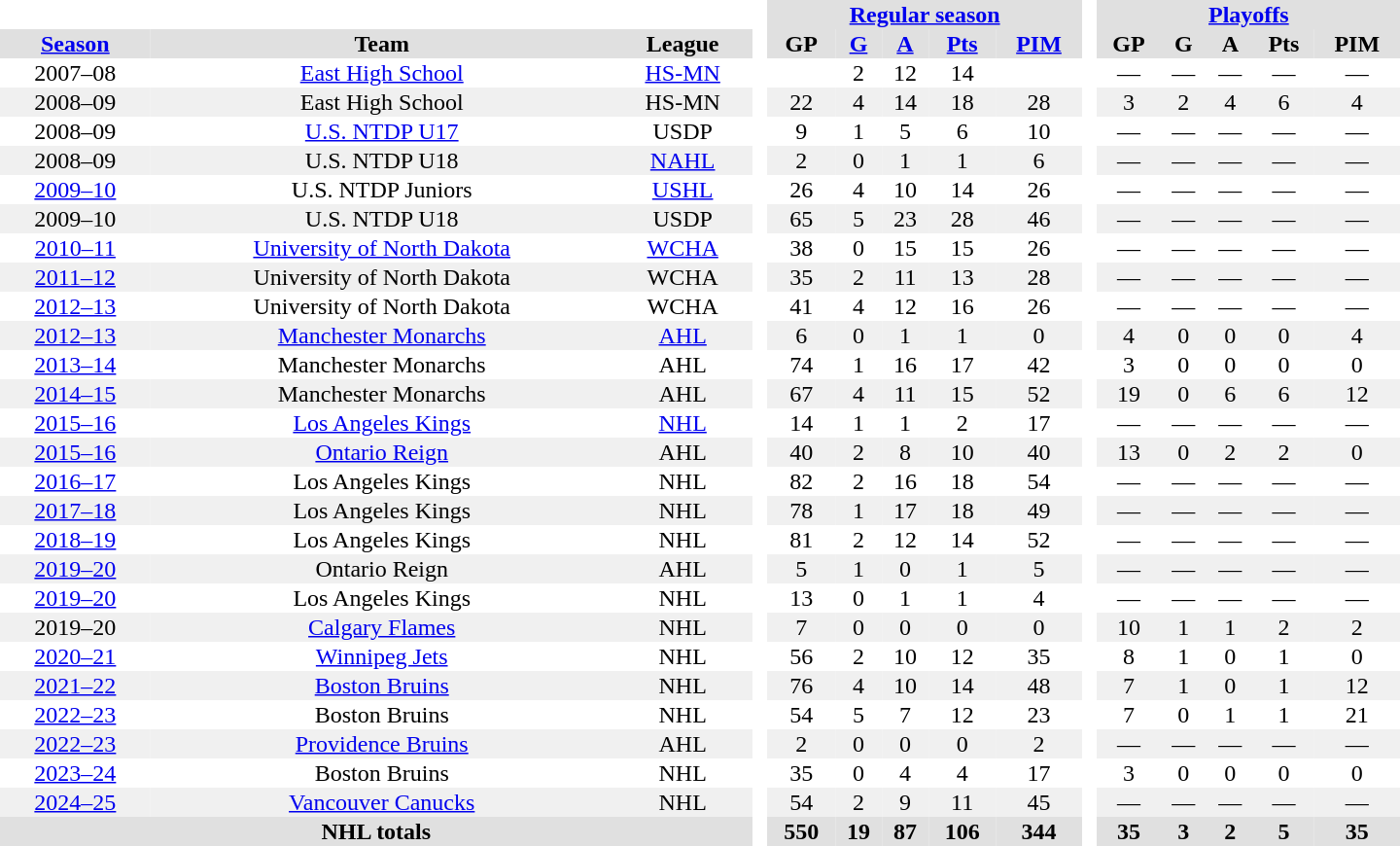<table border="0" cellpadding="1" cellspacing="0" style="text-align:center; width:60em;">
<tr style="background:#e0e0e0;">
<th colspan="3" bgcolor="#ffffff"> </th>
<th rowspan="99" bgcolor="#ffffff"> </th>
<th colspan="5"><a href='#'>Regular season</a></th>
<th rowspan="99" bgcolor="#ffffff"> </th>
<th colspan="5"><a href='#'>Playoffs</a></th>
</tr>
<tr style="background:#e0e0e0;">
<th><a href='#'>Season</a></th>
<th>Team</th>
<th>League</th>
<th>GP</th>
<th><a href='#'>G</a></th>
<th><a href='#'>A</a></th>
<th><a href='#'>Pts</a></th>
<th><a href='#'>PIM</a></th>
<th>GP</th>
<th>G</th>
<th>A</th>
<th>Pts</th>
<th>PIM</th>
</tr>
<tr>
<td>2007–08</td>
<td><a href='#'>East High School</a></td>
<td><a href='#'>HS-MN</a></td>
<td></td>
<td>2</td>
<td>12</td>
<td>14</td>
<td></td>
<td>—</td>
<td>—</td>
<td>—</td>
<td>—</td>
<td>—</td>
</tr>
<tr style="background:#f0f0f0;">
<td>2008–09</td>
<td>East High School</td>
<td>HS-MN</td>
<td>22</td>
<td>4</td>
<td>14</td>
<td>18</td>
<td>28</td>
<td>3</td>
<td>2</td>
<td>4</td>
<td>6</td>
<td>4</td>
</tr>
<tr>
<td>2008–09</td>
<td><a href='#'>U.S. NTDP U17</a></td>
<td>USDP</td>
<td>9</td>
<td>1</td>
<td>5</td>
<td>6</td>
<td>10</td>
<td>—</td>
<td>—</td>
<td>—</td>
<td>—</td>
<td>—</td>
</tr>
<tr style="background:#f0f0f0;">
<td>2008–09</td>
<td>U.S. NTDP U18</td>
<td><a href='#'>NAHL</a></td>
<td>2</td>
<td>0</td>
<td>1</td>
<td>1</td>
<td>6</td>
<td>—</td>
<td>—</td>
<td>—</td>
<td>—</td>
<td>—</td>
</tr>
<tr>
<td><a href='#'>2009–10</a></td>
<td>U.S. NTDP Juniors</td>
<td><a href='#'>USHL</a></td>
<td>26</td>
<td>4</td>
<td>10</td>
<td>14</td>
<td>26</td>
<td>—</td>
<td>—</td>
<td>—</td>
<td>—</td>
<td>—</td>
</tr>
<tr style="background:#f0f0f0;">
<td>2009–10</td>
<td>U.S. NTDP U18</td>
<td>USDP</td>
<td>65</td>
<td>5</td>
<td>23</td>
<td>28</td>
<td>46</td>
<td>—</td>
<td>—</td>
<td>—</td>
<td>—</td>
<td>—</td>
</tr>
<tr>
<td><a href='#'>2010–11</a></td>
<td><a href='#'>University of North Dakota</a></td>
<td><a href='#'>WCHA</a></td>
<td>38</td>
<td>0</td>
<td>15</td>
<td>15</td>
<td>26</td>
<td>—</td>
<td>—</td>
<td>—</td>
<td>—</td>
<td>—</td>
</tr>
<tr style="background:#f0f0f0;">
<td><a href='#'>2011–12</a></td>
<td>University of North Dakota</td>
<td Western Collegiate Hockey Association>WCHA</td>
<td>35</td>
<td>2</td>
<td>11</td>
<td>13</td>
<td>28</td>
<td>—</td>
<td>—</td>
<td>—</td>
<td>—</td>
<td>—</td>
</tr>
<tr>
<td><a href='#'>2012–13</a></td>
<td>University of North Dakota</td>
<td Western Collegiate Hockey Association>WCHA</td>
<td>41</td>
<td>4</td>
<td>12</td>
<td>16</td>
<td>26</td>
<td>—</td>
<td>—</td>
<td>—</td>
<td>—</td>
<td>—</td>
</tr>
<tr style="background:#f0f0f0;">
<td><a href='#'>2012–13</a></td>
<td><a href='#'>Manchester Monarchs</a></td>
<td><a href='#'>AHL</a></td>
<td>6</td>
<td>0</td>
<td>1</td>
<td>1</td>
<td>0</td>
<td>4</td>
<td>0</td>
<td>0</td>
<td>0</td>
<td>4</td>
</tr>
<tr>
<td><a href='#'>2013–14</a></td>
<td>Manchester Monarchs</td>
<td>AHL</td>
<td>74</td>
<td>1</td>
<td>16</td>
<td>17</td>
<td>42</td>
<td>3</td>
<td>0</td>
<td>0</td>
<td>0</td>
<td>0</td>
</tr>
<tr style="background:#f0f0f0;">
<td><a href='#'>2014–15</a></td>
<td>Manchester Monarchs</td>
<td>AHL</td>
<td>67</td>
<td>4</td>
<td>11</td>
<td>15</td>
<td>52</td>
<td>19</td>
<td>0</td>
<td>6</td>
<td>6</td>
<td>12</td>
</tr>
<tr>
<td><a href='#'>2015–16</a></td>
<td><a href='#'>Los Angeles Kings</a></td>
<td><a href='#'>NHL</a></td>
<td>14</td>
<td>1</td>
<td>1</td>
<td>2</td>
<td>17</td>
<td>—</td>
<td>—</td>
<td>—</td>
<td>—</td>
<td>—</td>
</tr>
<tr style="background:#f0f0f0;">
<td><a href='#'>2015–16</a></td>
<td><a href='#'>Ontario Reign</a></td>
<td>AHL</td>
<td>40</td>
<td>2</td>
<td>8</td>
<td>10</td>
<td>40</td>
<td>13</td>
<td>0</td>
<td>2</td>
<td>2</td>
<td>0</td>
</tr>
<tr>
<td><a href='#'>2016–17</a></td>
<td>Los Angeles Kings</td>
<td>NHL</td>
<td>82</td>
<td>2</td>
<td>16</td>
<td>18</td>
<td>54</td>
<td>—</td>
<td>—</td>
<td>—</td>
<td>—</td>
<td>—</td>
</tr>
<tr style="background:#f0f0f0;">
<td><a href='#'>2017–18</a></td>
<td>Los Angeles Kings</td>
<td>NHL</td>
<td>78</td>
<td>1</td>
<td>17</td>
<td>18</td>
<td>49</td>
<td>—</td>
<td>—</td>
<td>—</td>
<td>—</td>
<td>—</td>
</tr>
<tr>
<td><a href='#'>2018–19</a></td>
<td>Los Angeles Kings</td>
<td>NHL</td>
<td>81</td>
<td>2</td>
<td>12</td>
<td>14</td>
<td>52</td>
<td>—</td>
<td>—</td>
<td>—</td>
<td>—</td>
<td>—</td>
</tr>
<tr style="background:#f0f0f0;">
<td><a href='#'>2019–20</a></td>
<td>Ontario Reign</td>
<td>AHL</td>
<td>5</td>
<td>1</td>
<td>0</td>
<td>1</td>
<td>5</td>
<td>—</td>
<td>—</td>
<td>—</td>
<td>—</td>
<td>—</td>
</tr>
<tr>
<td><a href='#'>2019–20</a></td>
<td>Los Angeles Kings</td>
<td>NHL</td>
<td>13</td>
<td>0</td>
<td>1</td>
<td>1</td>
<td>4</td>
<td>—</td>
<td>—</td>
<td>—</td>
<td>—</td>
<td>—</td>
</tr>
<tr style="background:#f0f0f0;">
<td>2019–20</td>
<td><a href='#'>Calgary Flames</a></td>
<td>NHL</td>
<td>7</td>
<td>0</td>
<td>0</td>
<td>0</td>
<td>0</td>
<td>10</td>
<td>1</td>
<td>1</td>
<td>2</td>
<td>2</td>
</tr>
<tr>
<td><a href='#'>2020–21</a></td>
<td><a href='#'>Winnipeg Jets</a></td>
<td>NHL</td>
<td>56</td>
<td>2</td>
<td>10</td>
<td>12</td>
<td>35</td>
<td>8</td>
<td>1</td>
<td>0</td>
<td>1</td>
<td>0</td>
</tr>
<tr style="background:#f0f0f0;">
<td><a href='#'>2021–22</a></td>
<td><a href='#'>Boston Bruins</a></td>
<td>NHL</td>
<td>76</td>
<td>4</td>
<td>10</td>
<td>14</td>
<td>48</td>
<td>7</td>
<td>1</td>
<td>0</td>
<td>1</td>
<td>12</td>
</tr>
<tr>
<td><a href='#'>2022–23</a></td>
<td>Boston Bruins</td>
<td>NHL</td>
<td>54</td>
<td>5</td>
<td>7</td>
<td>12</td>
<td>23</td>
<td>7</td>
<td>0</td>
<td>1</td>
<td>1</td>
<td>21</td>
</tr>
<tr style="background:#f0f0f0;">
<td><a href='#'>2022–23</a></td>
<td><a href='#'>Providence Bruins</a></td>
<td>AHL</td>
<td>2</td>
<td>0</td>
<td>0</td>
<td>0</td>
<td>2</td>
<td>—</td>
<td>—</td>
<td>—</td>
<td>—</td>
<td>—</td>
</tr>
<tr>
<td><a href='#'>2023–24</a></td>
<td>Boston Bruins</td>
<td>NHL</td>
<td>35</td>
<td>0</td>
<td>4</td>
<td>4</td>
<td>17</td>
<td>3</td>
<td>0</td>
<td>0</td>
<td>0</td>
<td>0</td>
</tr>
<tr style="background:#f0f0f0;">
<td><a href='#'>2024–25</a></td>
<td><a href='#'>Vancouver Canucks</a></td>
<td>NHL</td>
<td>54</td>
<td>2</td>
<td>9</td>
<td>11</td>
<td>45</td>
<td>—</td>
<td>—</td>
<td>—</td>
<td>—</td>
<td>—</td>
</tr>
<tr bgcolor="#e0e0e0">
<th colspan="3">NHL totals</th>
<th>550</th>
<th>19</th>
<th>87</th>
<th>106</th>
<th>344</th>
<th>35</th>
<th>3</th>
<th>2</th>
<th>5</th>
<th>35</th>
</tr>
</table>
